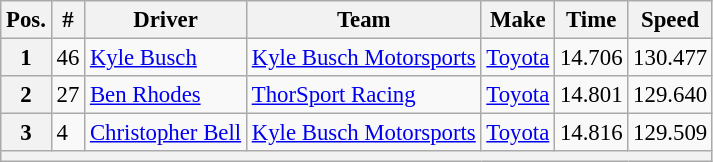<table class="wikitable" style="font-size: 95%;">
<tr>
<th>Pos.</th>
<th>#</th>
<th>Driver</th>
<th>Team</th>
<th>Make</th>
<th>Time</th>
<th>Speed</th>
</tr>
<tr>
<th>1</th>
<td>46</td>
<td><a href='#'>Kyle Busch</a></td>
<td><a href='#'>Kyle Busch Motorsports</a></td>
<td><a href='#'>Toyota</a></td>
<td>14.706</td>
<td>130.477</td>
</tr>
<tr>
<th>2</th>
<td>27</td>
<td><a href='#'>Ben Rhodes</a></td>
<td><a href='#'>ThorSport Racing</a></td>
<td><a href='#'>Toyota</a></td>
<td>14.801</td>
<td>129.640</td>
</tr>
<tr>
<th>3</th>
<td>4</td>
<td><a href='#'>Christopher Bell</a></td>
<td><a href='#'>Kyle Busch Motorsports</a></td>
<td><a href='#'>Toyota</a></td>
<td>14.816</td>
<td>129.509</td>
</tr>
<tr>
<th colspan="7"></th>
</tr>
</table>
